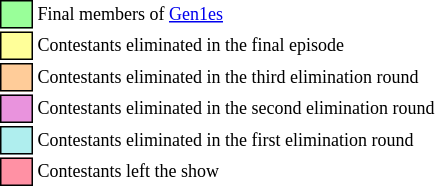<table class="toccolours" style="font-size: 75%; white-space: nowrap">
<tr>
<td style="background:#99FF99; border: 1px solid black">      </td>
<td>Final members of <a href='#'>Gen1es</a></td>
</tr>
<tr>
<td style="background:#FFFF99; border: 1px solid black">      </td>
<td>Contestants eliminated in the final episode</td>
</tr>
<tr>
<td style="background:#FFCC99; border: 1px solid black">      </td>
<td>Contestants eliminated in the third elimination round</td>
</tr>
<tr>
<td style="background:#E993DD; border: 1px solid black">      </td>
<td>Contestants eliminated in the second elimination round</td>
</tr>
<tr>
<td style="background:#AFEEEE; border: 1px solid black">      </td>
<td>Contestants eliminated in the first elimination round</td>
</tr>
<tr>
<td style="background:#FF91A4; border: 1px solid black">      </td>
<td>Contestants left the show</td>
</tr>
</table>
